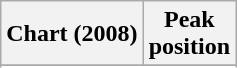<table class="wikitable sortable plainrowheaders" style="text-align:center">
<tr>
<th scope="col">Chart (2008)</th>
<th scope="col">Peak<br>position</th>
</tr>
<tr>
</tr>
<tr>
</tr>
</table>
